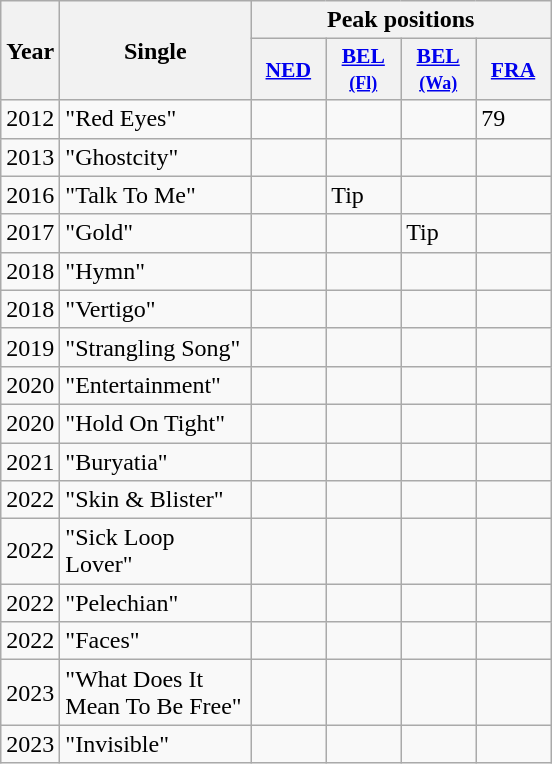<table class="wikitable">
<tr>
<th align="center" rowspan="2" width="10">Year</th>
<th align="center" rowspan="2" width="120">Single</th>
<th colspan="4" align="center" width="20">Peak positions</th>
</tr>
<tr>
<th scope="col" style="width:3em;font-size:90%;"><a href='#'>NED</a><br></th>
<th scope="col" style="width:3em;font-size:90%;"><a href='#'>BEL <br><small>(Fl)</small></a><br></th>
<th scope="col" style="width:3em;font-size:90%;"><a href='#'>BEL <br><small>(Wa)</small></a><br></th>
<th scope="col" style="width:3em;font-size:90%;"><a href='#'>FRA</a><br></th>
</tr>
<tr>
<td style="text-align:center;">2012</td>
<td>"Red Eyes"</td>
<td style="text-align:center;"></td>
<td></td>
<td></td>
<td>79</td>
</tr>
<tr>
<td>2013</td>
<td>"Ghostcity"</td>
<td></td>
<td></td>
<td></td>
<td></td>
</tr>
<tr>
<td>2016</td>
<td>"Talk To Me"</td>
<td></td>
<td>Tip</td>
<td></td>
<td></td>
</tr>
<tr>
<td>2017</td>
<td>"Gold"</td>
<td></td>
<td></td>
<td>Tip</td>
<td></td>
</tr>
<tr>
<td>2018</td>
<td>"Hymn"</td>
<td></td>
<td></td>
<td></td>
<td></td>
</tr>
<tr>
<td>2018</td>
<td>"Vertigo"</td>
<td></td>
<td></td>
<td></td>
<td></td>
</tr>
<tr>
<td>2019</td>
<td>"Strangling Song"</td>
<td></td>
<td></td>
<td></td>
<td></td>
</tr>
<tr>
<td>2020</td>
<td>"Entertainment"</td>
<td></td>
<td></td>
<td></td>
<td></td>
</tr>
<tr>
<td>2020</td>
<td>"Hold On Tight"</td>
<td></td>
<td></td>
<td></td>
<td></td>
</tr>
<tr>
<td>2021</td>
<td>"Buryatia"</td>
<td></td>
<td></td>
<td></td>
<td></td>
</tr>
<tr>
<td>2022</td>
<td>"Skin & Blister"</td>
<td></td>
<td></td>
<td></td>
<td></td>
</tr>
<tr>
<td>2022</td>
<td>"Sick Loop Lover"</td>
<td></td>
<td></td>
<td></td>
<td></td>
</tr>
<tr>
<td>2022</td>
<td>"Pelechian"</td>
<td></td>
<td></td>
<td></td>
<td></td>
</tr>
<tr>
<td>2022</td>
<td>"Faces"</td>
<td></td>
<td></td>
<td></td>
<td></td>
</tr>
<tr>
<td>2023</td>
<td>"What Does It Mean To Be Free"</td>
<td></td>
<td></td>
<td></td>
<td></td>
</tr>
<tr>
<td>2023</td>
<td>"Invisible"</td>
<td></td>
<td></td>
<td></td>
<td></td>
</tr>
</table>
